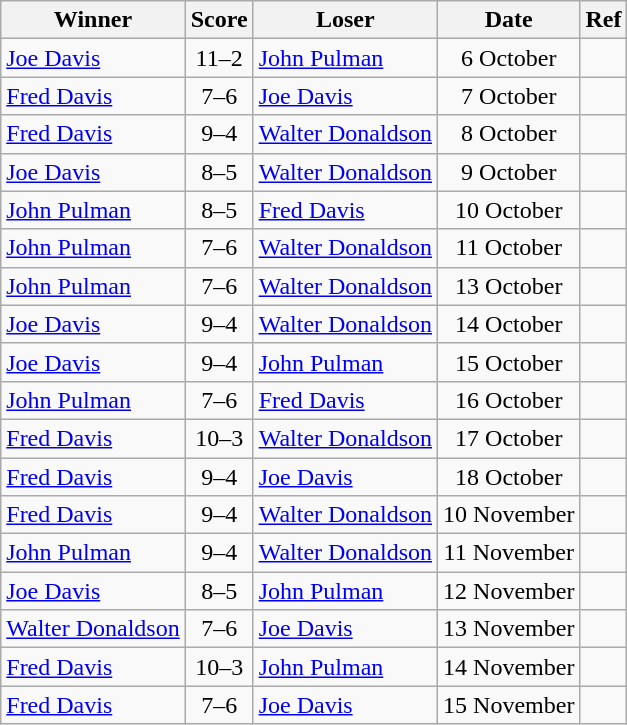<table class="wikitable" style="text-align:center">
<tr>
<th>Winner</th>
<th>Score</th>
<th>Loser</th>
<th>Date</th>
<th>Ref</th>
</tr>
<tr>
<td align=left><a href='#'>Joe Davis</a></td>
<td>11–2</td>
<td align=left><a href='#'>John Pulman</a></td>
<td>6 October</td>
<td></td>
</tr>
<tr>
<td align=left><a href='#'>Fred Davis</a></td>
<td>7–6</td>
<td align=left><a href='#'>Joe Davis</a></td>
<td>7 October</td>
<td></td>
</tr>
<tr>
<td align=left><a href='#'>Fred Davis</a></td>
<td>9–4</td>
<td align=left><a href='#'>Walter Donaldson</a></td>
<td>8 October</td>
<td></td>
</tr>
<tr>
<td align=left><a href='#'>Joe Davis</a></td>
<td>8–5</td>
<td align=left><a href='#'>Walter Donaldson</a></td>
<td>9 October</td>
<td></td>
</tr>
<tr>
<td align=left><a href='#'>John Pulman</a></td>
<td>8–5</td>
<td align=left><a href='#'>Fred Davis</a></td>
<td>10 October</td>
<td></td>
</tr>
<tr>
<td align=left><a href='#'>John Pulman</a></td>
<td>7–6</td>
<td align=left><a href='#'>Walter Donaldson</a></td>
<td>11 October</td>
<td></td>
</tr>
<tr>
<td align=left><a href='#'>John Pulman</a></td>
<td>7–6</td>
<td align=left><a href='#'>Walter Donaldson</a></td>
<td>13 October</td>
<td></td>
</tr>
<tr>
<td align=left><a href='#'>Joe Davis</a></td>
<td>9–4</td>
<td align=left><a href='#'>Walter Donaldson</a></td>
<td>14 October</td>
<td></td>
</tr>
<tr>
<td align=left><a href='#'>Joe Davis</a></td>
<td>9–4</td>
<td align=left><a href='#'>John Pulman</a></td>
<td>15 October</td>
<td></td>
</tr>
<tr>
<td align=left><a href='#'>John Pulman</a></td>
<td>7–6</td>
<td align=left><a href='#'>Fred Davis</a></td>
<td>16 October</td>
<td></td>
</tr>
<tr>
<td align=left><a href='#'>Fred Davis</a></td>
<td>10–3</td>
<td align=left><a href='#'>Walter Donaldson</a></td>
<td>17 October</td>
<td></td>
</tr>
<tr>
<td align=left><a href='#'>Fred Davis</a></td>
<td>9–4</td>
<td align=left><a href='#'>Joe Davis</a></td>
<td>18 October</td>
<td></td>
</tr>
<tr>
<td align=left><a href='#'>Fred Davis</a></td>
<td>9–4</td>
<td align=left><a href='#'>Walter Donaldson</a></td>
<td>10 November</td>
<td></td>
</tr>
<tr>
<td align=left><a href='#'>John Pulman</a></td>
<td>9–4</td>
<td align=left><a href='#'>Walter Donaldson</a></td>
<td>11 November</td>
<td></td>
</tr>
<tr>
<td align=left><a href='#'>Joe Davis</a></td>
<td>8–5</td>
<td align=left><a href='#'>John Pulman</a></td>
<td>12 November</td>
<td></td>
</tr>
<tr>
<td align=left><a href='#'>Walter Donaldson</a></td>
<td>7–6</td>
<td align=left><a href='#'>Joe Davis</a></td>
<td>13 November</td>
<td></td>
</tr>
<tr>
<td align=left><a href='#'>Fred Davis</a></td>
<td>10–3</td>
<td align=left><a href='#'>John Pulman</a></td>
<td>14 November</td>
<td></td>
</tr>
<tr>
<td align=left><a href='#'>Fred Davis</a></td>
<td>7–6</td>
<td align=left><a href='#'>Joe Davis</a></td>
<td>15 November</td>
<td></td>
</tr>
</table>
